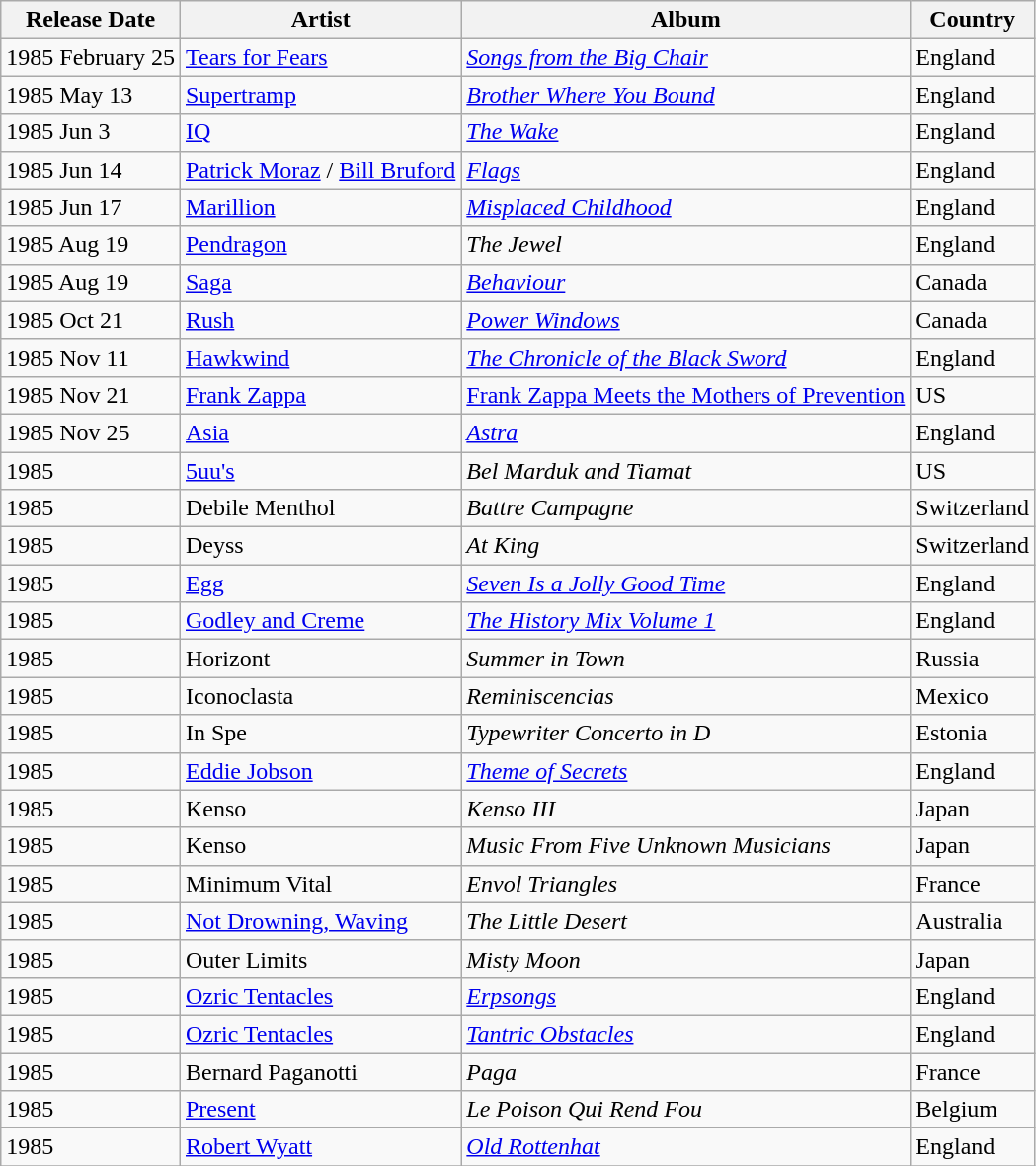<table class="wikitable">
<tr>
<th align=center>Release Date</th>
<th align=center>Artist</th>
<th align=center>Album</th>
<th align=center>Country</th>
</tr>
<tr>
<td>1985 February 25</td>
<td><a href='#'>Tears for Fears</a></td>
<td><em><a href='#'>Songs from the Big Chair</a></em></td>
<td>England</td>
</tr>
<tr>
<td>1985 May 13</td>
<td><a href='#'>Supertramp</a></td>
<td><em><a href='#'>Brother Where You Bound</a></em></td>
<td>England</td>
</tr>
<tr>
<td>1985 Jun 3</td>
<td><a href='#'>IQ</a></td>
<td><em><a href='#'>The Wake</a></em></td>
<td>England</td>
</tr>
<tr>
<td>1985 Jun 14</td>
<td><a href='#'>Patrick Moraz</a> / <a href='#'>Bill Bruford</a></td>
<td><em><a href='#'>Flags</a></em></td>
<td>England</td>
</tr>
<tr>
<td>1985 Jun 17</td>
<td><a href='#'>Marillion</a></td>
<td><em><a href='#'>Misplaced Childhood</a></em></td>
<td>England</td>
</tr>
<tr>
<td>1985 Aug 19</td>
<td><a href='#'>Pendragon</a></td>
<td><em>The Jewel</em></td>
<td>England</td>
</tr>
<tr>
<td>1985 Aug 19</td>
<td><a href='#'>Saga</a></td>
<td><em><a href='#'>Behaviour</a></em></td>
<td>Canada</td>
</tr>
<tr>
<td>1985 Oct 21</td>
<td><a href='#'>Rush</a></td>
<td><em><a href='#'>Power Windows</a></em></td>
<td>Canada</td>
</tr>
<tr>
<td>1985 Nov 11</td>
<td><a href='#'>Hawkwind</a></td>
<td><em><a href='#'>The Chronicle of the Black Sword</a></em></td>
<td>England</td>
</tr>
<tr>
<td>1985 Nov 21</td>
<td><a href='#'>Frank Zappa</a></td>
<td><a href='#'>Frank Zappa Meets the Mothers of Prevention</a></td>
<td>US</td>
</tr>
<tr>
<td>1985 Nov 25</td>
<td><a href='#'>Asia</a></td>
<td><em><a href='#'>Astra</a></em></td>
<td>England</td>
</tr>
<tr>
<td>1985</td>
<td><a href='#'>5uu's</a></td>
<td><em>Bel Marduk and Tiamat</em></td>
<td>US</td>
</tr>
<tr>
<td>1985</td>
<td>Debile Menthol</td>
<td><em>Battre Campagne</em></td>
<td>Switzerland</td>
</tr>
<tr>
<td>1985</td>
<td>Deyss</td>
<td><em>At King</em></td>
<td>Switzerland</td>
</tr>
<tr>
<td>1985</td>
<td><a href='#'>Egg</a></td>
<td><em><a href='#'>Seven Is a Jolly Good Time</a></em></td>
<td>England</td>
</tr>
<tr>
<td>1985</td>
<td><a href='#'>Godley and Creme</a></td>
<td><em><a href='#'>The History Mix Volume 1</a></em></td>
<td>England</td>
</tr>
<tr>
<td>1985</td>
<td>Horizont</td>
<td><em>Summer in Town</em></td>
<td>Russia</td>
</tr>
<tr>
<td>1985</td>
<td>Iconoclasta</td>
<td><em>Reminiscencias</em></td>
<td>Mexico</td>
</tr>
<tr>
<td>1985</td>
<td>In Spe</td>
<td><em>Typewriter Concerto in D</em></td>
<td>Estonia</td>
</tr>
<tr>
<td>1985</td>
<td><a href='#'>Eddie Jobson</a></td>
<td><em><a href='#'>Theme of Secrets</a></em></td>
<td>England</td>
</tr>
<tr>
<td>1985</td>
<td>Kenso</td>
<td><em>Kenso III</em></td>
<td>Japan</td>
</tr>
<tr>
<td>1985</td>
<td>Kenso</td>
<td><em>Music From Five Unknown Musicians</em></td>
<td>Japan</td>
</tr>
<tr>
<td>1985</td>
<td>Minimum Vital</td>
<td><em>Envol Triangles</em></td>
<td>France</td>
</tr>
<tr>
<td>1985</td>
<td><a href='#'>Not Drowning, Waving</a></td>
<td><em>The Little Desert</em></td>
<td>Australia</td>
</tr>
<tr>
<td>1985</td>
<td>Outer Limits</td>
<td><em>Misty Moon</em></td>
<td>Japan</td>
</tr>
<tr>
<td>1985</td>
<td><a href='#'>Ozric Tentacles</a></td>
<td><em><a href='#'>Erpsongs</a></em></td>
<td>England</td>
</tr>
<tr>
<td>1985</td>
<td><a href='#'>Ozric Tentacles</a></td>
<td><em><a href='#'>Tantric Obstacles</a></em></td>
<td>England</td>
</tr>
<tr>
<td>1985</td>
<td>Bernard Paganotti</td>
<td><em>Paga</em></td>
<td>France</td>
</tr>
<tr>
<td>1985</td>
<td><a href='#'>Present</a></td>
<td><em>Le Poison Qui Rend Fou</em></td>
<td>Belgium</td>
</tr>
<tr>
<td>1985</td>
<td><a href='#'>Robert Wyatt</a></td>
<td><em><a href='#'>Old Rottenhat</a></em></td>
<td>England</td>
</tr>
<tr>
</tr>
</table>
